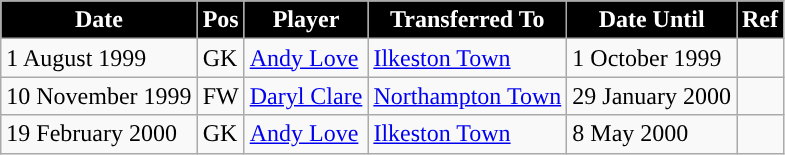<table class="wikitable plainrowheaders sortable">
<tr>
<th style="background:#000000; color:#FFFFFF; ">Date</th>
<th style="background:#000000; color:#FFFFff; ">Pos</th>
<th style="background:#000000; color:#FFFFff; ">Player</th>
<th style="background:#000000; color:#FFFFff; ">Transferred To</th>
<th style="background:#000000; color:#FFFFff; ">Date Until</th>
<th style="background:#000000; color:#FFFFff; ">Ref</th>
</tr>
<tr>
<td>1 August 1999</td>
<td>GK</td>
<td> <a href='#'>Andy Love</a></td>
<td> <a href='#'>Ilkeston Town</a></td>
<td>1 October 1999</td>
<td></td>
</tr>
<tr>
<td>10 November 1999</td>
<td>FW</td>
<td> <a href='#'>Daryl Clare</a></td>
<td> <a href='#'>Northampton Town</a></td>
<td>29 January 2000</td>
<td></td>
</tr>
<tr>
<td>19 February 2000</td>
<td>GK</td>
<td> <a href='#'>Andy Love</a></td>
<td> <a href='#'>Ilkeston Town</a></td>
<td>8 May 2000</td>
</tr>
</table>
